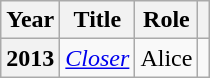<table class="wikitable plainrowheaders">
<tr>
<th scope="col">Year</th>
<th scope="col">Title</th>
<th scope="col">Role</th>
<th scope="col" class="unsortable"></th>
</tr>
<tr>
<th scope="row">2013</th>
<td><em><a href='#'>Closer</a></em></td>
<td>Alice</td>
<td style="text-align:center"></td>
</tr>
</table>
